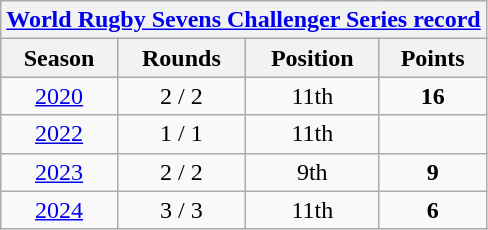<table class="wikitable sortable" style="text-align: center;">
<tr>
<th colspan="4"><a href='#'>World Rugby Sevens Challenger Series record</a></th>
</tr>
<tr>
<th>Season</th>
<th>Rounds</th>
<th>Position</th>
<th>Points</th>
</tr>
<tr>
<td><a href='#'>2020</a></td>
<td>2 / 2</td>
<td>11th</td>
<td><strong>16</strong></td>
</tr>
<tr>
<td><a href='#'>2022</a></td>
<td>1 / 1</td>
<td>11th</td>
<td></td>
</tr>
<tr>
<td><a href='#'>2023</a></td>
<td>2 / 2</td>
<td>9th</td>
<td><strong>9</strong></td>
</tr>
<tr>
<td><a href='#'>2024</a></td>
<td>3 / 3</td>
<td>11th</td>
<td><strong>6</strong></td>
</tr>
</table>
